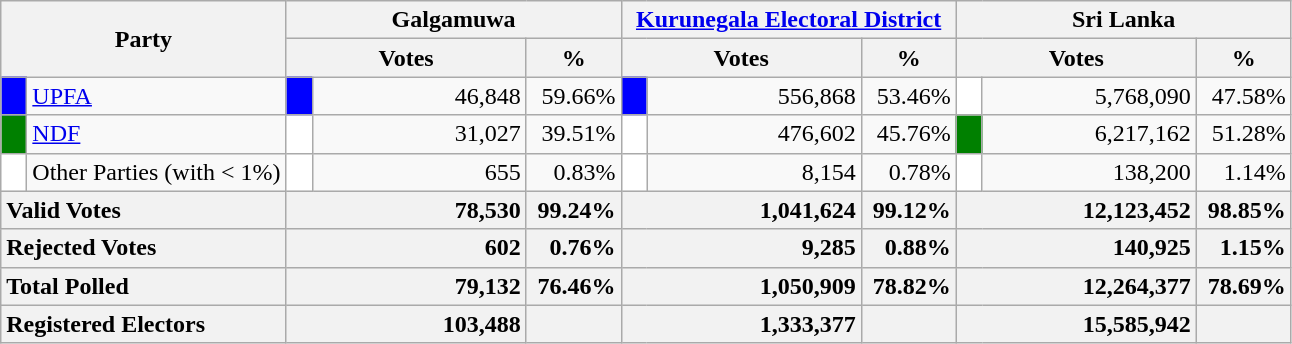<table class="wikitable">
<tr>
<th colspan="2" width="144px"rowspan="2">Party</th>
<th colspan="3" width="216px">Galgamuwa</th>
<th colspan="3" width="216px"><a href='#'>Kurunegala Electoral District</a></th>
<th colspan="3" width="216px">Sri Lanka</th>
</tr>
<tr>
<th colspan="2" width="144px">Votes</th>
<th>%</th>
<th colspan="2" width="144px">Votes</th>
<th>%</th>
<th colspan="2" width="144px">Votes</th>
<th>%</th>
</tr>
<tr>
<td style="background-color:blue;" width="10px"></td>
<td style="text-align:left;"><a href='#'>UPFA</a></td>
<td style="background-color:blue;" width="10px"></td>
<td style="text-align:right;">46,848</td>
<td style="text-align:right;">59.66%</td>
<td style="background-color:blue;" width="10px"></td>
<td style="text-align:right;">556,868</td>
<td style="text-align:right;">53.46%</td>
<td style="background-color:white;" width="10px"></td>
<td style="text-align:right;">5,768,090</td>
<td style="text-align:right;">47.58%</td>
</tr>
<tr>
<td style="background-color:green;" width="10px"></td>
<td style="text-align:left;"><a href='#'>NDF</a></td>
<td style="background-color:white;" width="10px"></td>
<td style="text-align:right;">31,027</td>
<td style="text-align:right;">39.51%</td>
<td style="background-color:white;" width="10px"></td>
<td style="text-align:right;">476,602</td>
<td style="text-align:right;">45.76%</td>
<td style="background-color:green;" width="10px"></td>
<td style="text-align:right;">6,217,162</td>
<td style="text-align:right;">51.28%</td>
</tr>
<tr>
<td style="background-color:white;" width="10px"></td>
<td style="text-align:left;">Other Parties (with < 1%)</td>
<td style="background-color:white;" width="10px"></td>
<td style="text-align:right;">655</td>
<td style="text-align:right;">0.83%</td>
<td style="background-color:white;" width="10px"></td>
<td style="text-align:right;">8,154</td>
<td style="text-align:right;">0.78%</td>
<td style="background-color:white;" width="10px"></td>
<td style="text-align:right;">138,200</td>
<td style="text-align:right;">1.14%</td>
</tr>
<tr>
<th colspan="2" width="144px"style="text-align:left;">Valid Votes</th>
<th style="text-align:right;"colspan="2" width="144px">78,530</th>
<th style="text-align:right;">99.24%</th>
<th style="text-align:right;"colspan="2" width="144px">1,041,624</th>
<th style="text-align:right;">99.12%</th>
<th style="text-align:right;"colspan="2" width="144px">12,123,452</th>
<th style="text-align:right;">98.85%</th>
</tr>
<tr>
<th colspan="2" width="144px"style="text-align:left;">Rejected Votes</th>
<th style="text-align:right;"colspan="2" width="144px">602</th>
<th style="text-align:right;">0.76%</th>
<th style="text-align:right;"colspan="2" width="144px">9,285</th>
<th style="text-align:right;">0.88%</th>
<th style="text-align:right;"colspan="2" width="144px">140,925</th>
<th style="text-align:right;">1.15%</th>
</tr>
<tr>
<th colspan="2" width="144px"style="text-align:left;">Total Polled</th>
<th style="text-align:right;"colspan="2" width="144px">79,132</th>
<th style="text-align:right;">76.46%</th>
<th style="text-align:right;"colspan="2" width="144px">1,050,909</th>
<th style="text-align:right;">78.82%</th>
<th style="text-align:right;"colspan="2" width="144px">12,264,377</th>
<th style="text-align:right;">78.69%</th>
</tr>
<tr>
<th colspan="2" width="144px"style="text-align:left;">Registered Electors</th>
<th style="text-align:right;"colspan="2" width="144px">103,488</th>
<th></th>
<th style="text-align:right;"colspan="2" width="144px">1,333,377</th>
<th></th>
<th style="text-align:right;"colspan="2" width="144px">15,585,942</th>
<th></th>
</tr>
</table>
